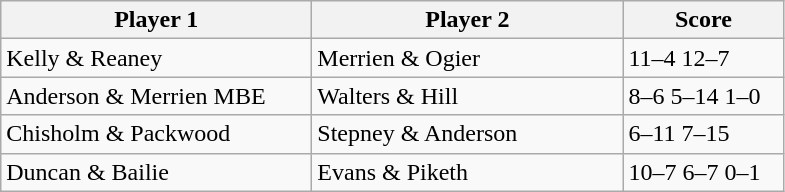<table class="wikitable" style="font-size: 100%">
<tr>
<th width=200>Player 1</th>
<th width=200>Player 2</th>
<th width=100>Score</th>
</tr>
<tr>
<td>Kelly & Reaney</td>
<td>Merrien & Ogier</td>
<td>11–4 12–7</td>
</tr>
<tr>
<td>Anderson & Merrien MBE</td>
<td>Walters & Hill</td>
<td>8–6 5–14 1–0</td>
</tr>
<tr>
<td>Chisholm & Packwood</td>
<td>Stepney & Anderson</td>
<td>6–11 7–15</td>
</tr>
<tr>
<td>Duncan & Bailie</td>
<td>Evans & Piketh</td>
<td>10–7 6–7 0–1</td>
</tr>
</table>
